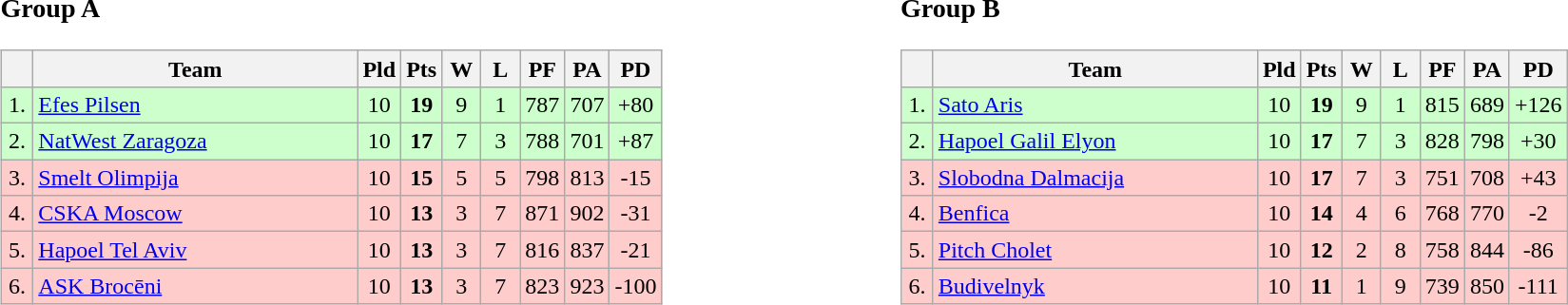<table>
<tr>
<td style="vertical-align:top; width:33%;"><br><h3>Group A</h3><table class="wikitable" style="text-align:center">
<tr>
<th width=15></th>
<th width=220>Team</th>
<th width=20>Pld</th>
<th width=20>Pts</th>
<th width=20>W</th>
<th width=20>L</th>
<th width=20>PF</th>
<th width=20>PA</th>
<th width=20>PD</th>
</tr>
<tr style="background: #ccffcc;">
<td>1.</td>
<td align=left> <a href='#'>Efes Pilsen</a></td>
<td>10</td>
<td><strong>19</strong></td>
<td>9</td>
<td>1</td>
<td>787</td>
<td>707</td>
<td>+80</td>
</tr>
<tr style="background: #ccffcc;">
<td>2.</td>
<td align=left> <a href='#'>NatWest Zaragoza</a></td>
<td>10</td>
<td><strong>17</strong></td>
<td>7</td>
<td>3</td>
<td>788</td>
<td>701</td>
<td>+87</td>
</tr>
<tr style="background: #ffcccc;">
<td>3.</td>
<td align=left> <a href='#'>Smelt Olimpija</a></td>
<td>10</td>
<td><strong>15</strong></td>
<td>5</td>
<td>5</td>
<td>798</td>
<td>813</td>
<td>-15</td>
</tr>
<tr style="background: #ffcccc;">
<td>4.</td>
<td align=left> <a href='#'>CSKA Moscow</a></td>
<td>10</td>
<td><strong>13</strong></td>
<td>3</td>
<td>7</td>
<td>871</td>
<td>902</td>
<td>-31</td>
</tr>
<tr style="background: #ffcccc;">
<td>5.</td>
<td align=left> <a href='#'>Hapoel Tel Aviv</a></td>
<td>10</td>
<td><strong>13</strong></td>
<td>3</td>
<td>7</td>
<td>816</td>
<td>837</td>
<td>-21</td>
</tr>
<tr style="background: #ffcccc;">
<td>6.</td>
<td align=left> <a href='#'>ASK Brocēni</a></td>
<td>10</td>
<td><strong>13</strong></td>
<td>3</td>
<td>7</td>
<td>823</td>
<td>923</td>
<td>-100</td>
</tr>
</table>
</td>
<td style="vertical-align:top; width:33%;"><br><h3>Group B</h3><table class="wikitable" style="text-align:center">
<tr>
<th width=15></th>
<th width=220>Team</th>
<th width=20>Pld</th>
<th width=20>Pts</th>
<th width=20>W</th>
<th width=20>L</th>
<th width=20>PF</th>
<th width=20>PA</th>
<th width=20>PD</th>
</tr>
<tr style="background: #ccffcc;">
<td>1.</td>
<td align=left> <a href='#'>Sato Aris</a></td>
<td>10</td>
<td><strong>19</strong></td>
<td>9</td>
<td>1</td>
<td>815</td>
<td>689</td>
<td>+126</td>
</tr>
<tr style="background: #ccffcc;">
<td>2.</td>
<td align=left> <a href='#'>Hapoel Galil Elyon</a></td>
<td>10</td>
<td><strong>17</strong></td>
<td>7</td>
<td>3</td>
<td>828</td>
<td>798</td>
<td>+30</td>
</tr>
<tr style="background: #ffcccc;">
<td>3.</td>
<td align=left> <a href='#'>Slobodna Dalmacija</a></td>
<td>10</td>
<td><strong>17</strong></td>
<td>7</td>
<td>3</td>
<td>751</td>
<td>708</td>
<td>+43</td>
</tr>
<tr style="background: #ffcccc;">
<td>4.</td>
<td align=left> <a href='#'>Benfica</a></td>
<td>10</td>
<td><strong>14</strong></td>
<td>4</td>
<td>6</td>
<td>768</td>
<td>770</td>
<td>-2</td>
</tr>
<tr style="background: #ffcccc;">
<td>5.</td>
<td align=left> <a href='#'>Pitch Cholet</a></td>
<td>10</td>
<td><strong>12</strong></td>
<td>2</td>
<td>8</td>
<td>758</td>
<td>844</td>
<td>-86</td>
</tr>
<tr style="background: #ffcccc;">
<td>6.</td>
<td align=left> <a href='#'>Budivelnyk</a></td>
<td>10</td>
<td><strong>11</strong></td>
<td>1</td>
<td>9</td>
<td>739</td>
<td>850</td>
<td>-111</td>
</tr>
</table>
</td>
</tr>
</table>
